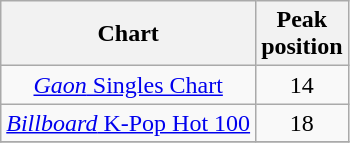<table class="wikitable sortable" style="text-align:center;">
<tr>
<th>Chart</th>
<th>Peak<br>position</th>
</tr>
<tr>
<td><a href='#'><em>Gaon</em> Singles Chart</a></td>
<td>14</td>
</tr>
<tr>
<td><a href='#'><em>Billboard</em> K-Pop Hot 100</a></td>
<td>18</td>
</tr>
<tr>
</tr>
</table>
